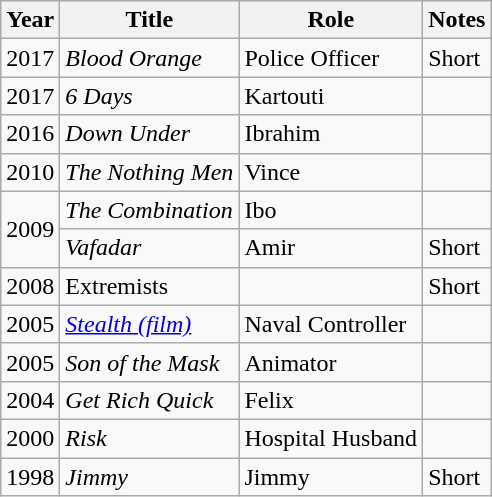<table class="wikitable">
<tr>
<th>Year</th>
<th>Title</th>
<th>Role</th>
<th>Notes</th>
</tr>
<tr>
<td>2017</td>
<td><em>Blood Orange</em></td>
<td>Police Officer</td>
<td>Short</td>
</tr>
<tr>
<td>2017</td>
<td><em>6 Days</em></td>
<td>Kartouti</td>
<td></td>
</tr>
<tr>
<td>2016</td>
<td><em>Down Under</em></td>
<td>Ibrahim</td>
<td></td>
</tr>
<tr>
<td>2010</td>
<td><em>The Nothing Men</em></td>
<td>Vince</td>
<td></td>
</tr>
<tr>
<td rowspan="2">2009</td>
<td><em>The Combination</em></td>
<td>Ibo</td>
<td></td>
</tr>
<tr>
<td><em>Vafadar</em></td>
<td>Amir</td>
<td>Short</td>
</tr>
<tr>
<td>2008</td>
<td>Extremists</td>
<td></td>
<td>Short</td>
</tr>
<tr>
<td>2005</td>
<td><em><a href='#'>Stealth (film)</a></em></td>
<td>Naval Controller</td>
<td></td>
</tr>
<tr>
<td>2005</td>
<td><em>Son of the Mask</em></td>
<td>Animator</td>
<td></td>
</tr>
<tr>
<td>2004</td>
<td><em>Get Rich Quick</em></td>
<td>Felix</td>
<td></td>
</tr>
<tr>
<td>2000</td>
<td><em>Risk</em></td>
<td>Hospital Husband</td>
<td></td>
</tr>
<tr>
<td>1998</td>
<td><em>Jimmy</em></td>
<td>Jimmy</td>
<td>Short</td>
</tr>
</table>
